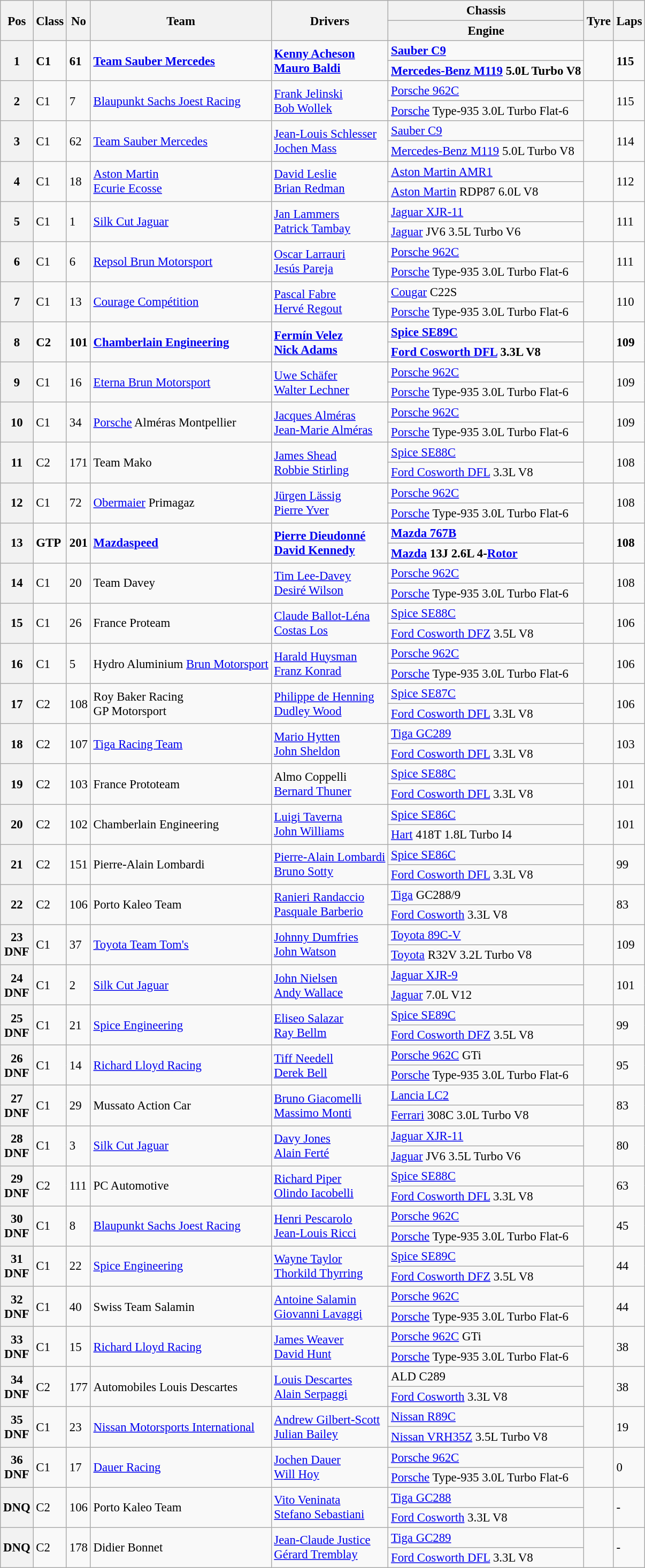<table class="wikitable" style="font-size: 95%;">
<tr>
<th rowspan=2>Pos</th>
<th rowspan=2>Class</th>
<th rowspan=2>No</th>
<th rowspan=2>Team</th>
<th rowspan=2>Drivers</th>
<th>Chassis</th>
<th rowspan=2>Tyre</th>
<th rowspan=2>Laps</th>
</tr>
<tr>
<th>Engine</th>
</tr>
<tr style="font-weight:bold">
<th rowspan=2>1</th>
<td rowspan=2>C1</td>
<td rowspan=2>61</td>
<td rowspan=2> <a href='#'>Team Sauber Mercedes</a></td>
<td rowspan=2> <a href='#'>Kenny Acheson</a><br> <a href='#'>Mauro Baldi</a></td>
<td><a href='#'>Sauber C9</a></td>
<td rowspan=2></td>
<td rowspan=2>115</td>
</tr>
<tr style="font-weight:bold">
<td><a href='#'>Mercedes-Benz M119</a> 5.0L Turbo V8</td>
</tr>
<tr>
<th rowspan=2>2</th>
<td rowspan=2>C1</td>
<td rowspan=2>7</td>
<td rowspan=2> <a href='#'>Blaupunkt Sachs Joest Racing</a></td>
<td rowspan=2> <a href='#'>Frank Jelinski</a><br> <a href='#'>Bob Wollek</a></td>
<td><a href='#'>Porsche 962C</a></td>
<td rowspan=2></td>
<td rowspan=2>115</td>
</tr>
<tr>
<td><a href='#'>Porsche</a> Type-935 3.0L Turbo Flat-6</td>
</tr>
<tr>
<th rowspan=2>3</th>
<td rowspan=2>C1</td>
<td rowspan=2>62</td>
<td rowspan=2> <a href='#'>Team Sauber Mercedes</a></td>
<td rowspan=2> <a href='#'>Jean-Louis Schlesser</a><br> <a href='#'>Jochen Mass</a></td>
<td><a href='#'>Sauber C9</a></td>
<td rowspan=2></td>
<td rowspan=2>114</td>
</tr>
<tr>
<td><a href='#'>Mercedes-Benz M119</a> 5.0L Turbo V8</td>
</tr>
<tr>
<th rowspan=2>4</th>
<td rowspan=2>C1</td>
<td rowspan=2>18</td>
<td rowspan=2> <a href='#'>Aston Martin</a><br> <a href='#'>Ecurie Ecosse</a></td>
<td rowspan=2> <a href='#'>David Leslie</a><br> <a href='#'>Brian Redman</a></td>
<td><a href='#'>Aston Martin AMR1</a></td>
<td rowspan=2></td>
<td rowspan=2>112</td>
</tr>
<tr>
<td><a href='#'>Aston Martin</a> RDP87 6.0L V8</td>
</tr>
<tr>
<th rowspan=2>5</th>
<td rowspan=2>C1</td>
<td rowspan=2>1</td>
<td rowspan=2> <a href='#'>Silk Cut Jaguar</a></td>
<td rowspan=2> <a href='#'>Jan Lammers</a><br> <a href='#'>Patrick Tambay</a></td>
<td><a href='#'>Jaguar XJR-11</a></td>
<td rowspan=2></td>
<td rowspan=2>111</td>
</tr>
<tr>
<td><a href='#'>Jaguar</a> JV6 3.5L Turbo V6</td>
</tr>
<tr>
<th rowspan=2>6</th>
<td rowspan=2>C1</td>
<td rowspan=2>6</td>
<td rowspan=2> <a href='#'>Repsol Brun Motorsport</a></td>
<td rowspan=2> <a href='#'>Oscar Larrauri</a><br> <a href='#'>Jesús Pareja</a></td>
<td><a href='#'>Porsche 962C</a></td>
<td rowspan=2></td>
<td rowspan=2>111</td>
</tr>
<tr>
<td><a href='#'>Porsche</a> Type-935 3.0L Turbo Flat-6</td>
</tr>
<tr>
<th rowspan=2>7</th>
<td rowspan=2>C1</td>
<td rowspan=2>13</td>
<td rowspan=2> <a href='#'>Courage Compétition</a></td>
<td rowspan=2> <a href='#'>Pascal Fabre</a><br> <a href='#'>Hervé Regout</a></td>
<td><a href='#'>Cougar</a> C22S</td>
<td rowspan=2></td>
<td rowspan=2>110</td>
</tr>
<tr>
<td><a href='#'>Porsche</a> Type-935 3.0L Turbo Flat-6</td>
</tr>
<tr style="font-weight:bold">
<th rowspan=2>8</th>
<td rowspan=2>C2</td>
<td rowspan=2>101</td>
<td rowspan=2> <a href='#'>Chamberlain Engineering</a></td>
<td rowspan=2> <a href='#'>Fermín Velez</a><br> <a href='#'>Nick Adams</a></td>
<td><a href='#'>Spice SE89C</a></td>
<td rowspan=2></td>
<td rowspan=2>109</td>
</tr>
<tr style="font-weight:bold">
<td><a href='#'>Ford Cosworth DFL</a> 3.3L V8</td>
</tr>
<tr>
<th rowspan=2>9</th>
<td rowspan=2>C1</td>
<td rowspan=2>16</td>
<td rowspan=2> <a href='#'>Eterna Brun Motorsport</a></td>
<td rowspan=2> <a href='#'>Uwe Schäfer</a><br> <a href='#'>Walter Lechner</a></td>
<td><a href='#'>Porsche 962C</a></td>
<td rowspan=2></td>
<td rowspan=2>109</td>
</tr>
<tr>
<td><a href='#'>Porsche</a> Type-935 3.0L Turbo Flat-6</td>
</tr>
<tr>
<th rowspan=2>10</th>
<td rowspan=2>C1</td>
<td rowspan=2>34</td>
<td rowspan=2> <a href='#'>Porsche</a> Alméras Montpellier</td>
<td rowspan=2> <a href='#'>Jacques Alméras</a><br> <a href='#'>Jean-Marie Alméras</a></td>
<td><a href='#'>Porsche 962C</a></td>
<td rowspan=2></td>
<td rowspan=2>109</td>
</tr>
<tr>
<td><a href='#'>Porsche</a> Type-935 3.0L Turbo Flat-6</td>
</tr>
<tr>
<th rowspan=2>11</th>
<td rowspan=2>C2</td>
<td rowspan=2>171</td>
<td rowspan=2> Team Mako</td>
<td rowspan=2> <a href='#'>James Shead</a><br> <a href='#'>Robbie Stirling</a></td>
<td><a href='#'>Spice SE88C</a></td>
<td rowspan=2></td>
<td rowspan=2>108</td>
</tr>
<tr>
<td><a href='#'>Ford Cosworth DFL</a> 3.3L V8</td>
</tr>
<tr>
<th rowspan=2>12</th>
<td rowspan=2>C1</td>
<td rowspan=2>72</td>
<td rowspan=2> <a href='#'>Obermaier</a> Primagaz</td>
<td rowspan=2> <a href='#'>Jürgen Lässig</a><br> <a href='#'>Pierre Yver</a></td>
<td><a href='#'>Porsche 962C</a></td>
<td rowspan=2></td>
<td rowspan=2>108</td>
</tr>
<tr>
<td><a href='#'>Porsche</a> Type-935 3.0L Turbo Flat-6</td>
</tr>
<tr style="font-weight:bold">
<th rowspan=2>13</th>
<td rowspan=2>GTP</td>
<td rowspan=2>201</td>
<td rowspan=2> <a href='#'>Mazdaspeed</a></td>
<td rowspan=2> <a href='#'>Pierre Dieudonné</a><br> <a href='#'>David Kennedy</a></td>
<td><a href='#'>Mazda 767B</a></td>
<td rowspan=2></td>
<td rowspan=2>108</td>
</tr>
<tr style="font-weight:bold">
<td><a href='#'>Mazda</a> 13J 2.6L 4-<a href='#'>Rotor</a></td>
</tr>
<tr>
<th rowspan=2>14</th>
<td rowspan=2>C1</td>
<td rowspan=2>20</td>
<td rowspan=2> Team Davey</td>
<td rowspan=2> <a href='#'>Tim Lee-Davey</a><br> <a href='#'>Desiré Wilson</a></td>
<td><a href='#'>Porsche 962C</a></td>
<td rowspan=2></td>
<td rowspan=2>108</td>
</tr>
<tr>
<td><a href='#'>Porsche</a> Type-935 3.0L Turbo Flat-6</td>
</tr>
<tr>
<th rowspan=2>15</th>
<td rowspan=2>C1</td>
<td rowspan=2>26</td>
<td rowspan=2> France Proteam</td>
<td rowspan=2> <a href='#'>Claude Ballot-Léna</a><br> <a href='#'>Costas Los</a></td>
<td><a href='#'>Spice SE88C</a></td>
<td rowspan=2></td>
<td rowspan=2>106</td>
</tr>
<tr>
<td><a href='#'>Ford Cosworth DFZ</a> 3.5L V8</td>
</tr>
<tr>
<th rowspan=2>16</th>
<td rowspan=2>C1</td>
<td rowspan=2>5</td>
<td rowspan=2> Hydro Aluminium <a href='#'>Brun Motorsport</a></td>
<td rowspan=2> <a href='#'>Harald Huysman</a><br> <a href='#'>Franz Konrad</a></td>
<td><a href='#'>Porsche 962C</a></td>
<td rowspan=2></td>
<td rowspan=2>106</td>
</tr>
<tr>
<td><a href='#'>Porsche</a> Type-935 3.0L Turbo Flat-6</td>
</tr>
<tr>
<th rowspan=2>17</th>
<td rowspan=2>C2</td>
<td rowspan=2>108</td>
<td rowspan=2> Roy Baker Racing<br> GP Motorsport</td>
<td rowspan=2> <a href='#'>Philippe de Henning</a><br> <a href='#'>Dudley Wood</a></td>
<td><a href='#'>Spice SE87C</a></td>
<td rowspan=2></td>
<td rowspan=2>106</td>
</tr>
<tr>
<td><a href='#'>Ford Cosworth DFL</a> 3.3L V8</td>
</tr>
<tr>
<th rowspan=2>18</th>
<td rowspan=2>C2</td>
<td rowspan=2>107</td>
<td rowspan=2> <a href='#'>Tiga Racing Team</a></td>
<td rowspan=2> <a href='#'>Mario Hytten</a><br> <a href='#'>John Sheldon</a></td>
<td><a href='#'>Tiga GC289</a></td>
<td rowspan=2></td>
<td rowspan=2>103</td>
</tr>
<tr>
<td><a href='#'>Ford Cosworth DFL</a> 3.3L V8</td>
</tr>
<tr>
<th rowspan=2>19</th>
<td rowspan=2>C2</td>
<td rowspan=2>103</td>
<td rowspan=2> France Prototeam</td>
<td rowspan=2> Almo Coppelli<br> <a href='#'>Bernard Thuner</a></td>
<td><a href='#'>Spice SE88C</a></td>
<td rowspan=2></td>
<td rowspan=2>101</td>
</tr>
<tr>
<td><a href='#'>Ford Cosworth DFL</a> 3.3L V8</td>
</tr>
<tr>
<th rowspan=2>20</th>
<td rowspan=2>C2</td>
<td rowspan=2>102</td>
<td rowspan=2> Chamberlain Engineering</td>
<td rowspan=2> <a href='#'>Luigi Taverna</a><br> <a href='#'>John Williams</a></td>
<td><a href='#'>Spice SE86C</a></td>
<td rowspan=2></td>
<td rowspan=2>101</td>
</tr>
<tr>
<td><a href='#'>Hart</a> 418T 1.8L Turbo I4</td>
</tr>
<tr>
<th rowspan=2>21</th>
<td rowspan=2>C2</td>
<td rowspan=2>151</td>
<td rowspan=2> Pierre-Alain Lombardi</td>
<td rowspan=2> <a href='#'>Pierre-Alain Lombardi</a><br> <a href='#'>Bruno Sotty</a></td>
<td><a href='#'>Spice SE86C</a></td>
<td rowspan=2></td>
<td rowspan=2>99</td>
</tr>
<tr>
<td><a href='#'>Ford Cosworth DFL</a> 3.3L V8</td>
</tr>
<tr>
<th rowspan=2>22</th>
<td rowspan=2>C2</td>
<td rowspan=2>106</td>
<td rowspan=2> Porto Kaleo Team</td>
<td rowspan=2> <a href='#'>Ranieri Randaccio</a><br> <a href='#'>Pasquale Barberio</a></td>
<td><a href='#'>Tiga</a> GC288/9</td>
<td rowspan=2></td>
<td rowspan=2>83</td>
</tr>
<tr>
<td><a href='#'>Ford Cosworth</a> 3.3L V8</td>
</tr>
<tr>
<th rowspan=2>23<br>DNF</th>
<td rowspan=2>C1</td>
<td rowspan=2>37</td>
<td rowspan=2> <a href='#'>Toyota Team Tom's</a></td>
<td rowspan=2> <a href='#'>Johnny Dumfries</a><br> <a href='#'>John Watson</a></td>
<td><a href='#'>Toyota 89C-V</a></td>
<td rowspan=2></td>
<td rowspan=2>109</td>
</tr>
<tr>
<td><a href='#'>Toyota</a> R32V 3.2L Turbo V8</td>
</tr>
<tr>
<th rowspan=2>24<br>DNF</th>
<td rowspan=2>C1</td>
<td rowspan=2>2</td>
<td rowspan=2> <a href='#'>Silk Cut Jaguar</a></td>
<td rowspan=2> <a href='#'>John Nielsen</a><br> <a href='#'>Andy Wallace</a></td>
<td><a href='#'>Jaguar XJR-9</a></td>
<td rowspan=2></td>
<td rowspan=2>101</td>
</tr>
<tr>
<td><a href='#'>Jaguar</a> 7.0L V12</td>
</tr>
<tr>
<th rowspan=2>25<br>DNF</th>
<td rowspan=2>C1</td>
<td rowspan=2>21</td>
<td rowspan=2> <a href='#'>Spice Engineering</a></td>
<td rowspan=2> <a href='#'>Eliseo Salazar</a><br> <a href='#'>Ray Bellm</a></td>
<td><a href='#'>Spice SE89C</a></td>
<td rowspan=2></td>
<td rowspan=2>99</td>
</tr>
<tr>
<td><a href='#'>Ford Cosworth DFZ</a> 3.5L V8</td>
</tr>
<tr>
<th rowspan=2>26<br>DNF</th>
<td rowspan=2>C1</td>
<td rowspan=2>14</td>
<td rowspan=2> <a href='#'>Richard Lloyd Racing</a></td>
<td rowspan=2> <a href='#'>Tiff Needell</a><br> <a href='#'>Derek Bell</a></td>
<td><a href='#'>Porsche 962C</a> GTi</td>
<td rowspan=2></td>
<td rowspan=2>95</td>
</tr>
<tr>
<td><a href='#'>Porsche</a> Type-935 3.0L Turbo Flat-6</td>
</tr>
<tr>
<th rowspan=2>27<br>DNF</th>
<td rowspan=2>C1</td>
<td rowspan=2>29</td>
<td rowspan=2> Mussato Action Car</td>
<td rowspan=2> <a href='#'>Bruno Giacomelli</a><br> <a href='#'>Massimo Monti</a></td>
<td><a href='#'>Lancia LC2</a></td>
<td rowspan=2></td>
<td rowspan=2>83</td>
</tr>
<tr>
<td><a href='#'>Ferrari</a> 308C 3.0L Turbo V8</td>
</tr>
<tr>
<th rowspan=2>28<br>DNF</th>
<td rowspan=2>C1</td>
<td rowspan=2>3</td>
<td rowspan=2> <a href='#'>Silk Cut Jaguar</a></td>
<td rowspan=2> <a href='#'>Davy Jones</a><br> <a href='#'>Alain Ferté</a></td>
<td><a href='#'>Jaguar XJR-11</a></td>
<td rowspan=2></td>
<td rowspan=2>80</td>
</tr>
<tr>
<td><a href='#'>Jaguar</a> JV6 3.5L Turbo V6</td>
</tr>
<tr>
<th rowspan=2>29<br>DNF</th>
<td rowspan=2>C2</td>
<td rowspan=2>111</td>
<td rowspan=2> PC Automotive</td>
<td rowspan=2> <a href='#'>Richard Piper</a><br> <a href='#'>Olindo Iacobelli</a></td>
<td><a href='#'>Spice SE88C</a></td>
<td rowspan=2></td>
<td rowspan=2>63</td>
</tr>
<tr>
<td><a href='#'>Ford Cosworth DFL</a> 3.3L V8</td>
</tr>
<tr>
<th rowspan=2>30<br>DNF</th>
<td rowspan=2>C1</td>
<td rowspan=2>8</td>
<td rowspan=2> <a href='#'>Blaupunkt Sachs Joest Racing</a></td>
<td rowspan=2> <a href='#'>Henri Pescarolo</a><br> <a href='#'>Jean-Louis Ricci</a></td>
<td><a href='#'>Porsche 962C</a></td>
<td rowspan=2></td>
<td rowspan=2>45</td>
</tr>
<tr>
<td><a href='#'>Porsche</a> Type-935 3.0L Turbo Flat-6</td>
</tr>
<tr>
<th rowspan=2>31<br>DNF</th>
<td rowspan=2>C1</td>
<td rowspan=2>22</td>
<td rowspan=2> <a href='#'>Spice Engineering</a></td>
<td rowspan=2> <a href='#'>Wayne Taylor</a><br> <a href='#'>Thorkild Thyrring</a></td>
<td><a href='#'>Spice SE89C</a></td>
<td rowspan=2></td>
<td rowspan=2>44</td>
</tr>
<tr>
<td><a href='#'>Ford Cosworth DFZ</a> 3.5L V8</td>
</tr>
<tr>
<th rowspan=2>32<br>DNF</th>
<td rowspan=2>C1</td>
<td rowspan=2>40</td>
<td rowspan=2> Swiss Team Salamin</td>
<td rowspan=2> <a href='#'>Antoine Salamin</a><br> <a href='#'>Giovanni Lavaggi</a></td>
<td><a href='#'>Porsche 962C</a></td>
<td rowspan=2></td>
<td rowspan=2>44</td>
</tr>
<tr>
<td><a href='#'>Porsche</a> Type-935 3.0L Turbo Flat-6</td>
</tr>
<tr>
<th rowspan=2>33<br>DNF</th>
<td rowspan=2>C1</td>
<td rowspan=2>15</td>
<td rowspan=2> <a href='#'>Richard Lloyd Racing</a></td>
<td rowspan=2> <a href='#'>James Weaver</a><br> <a href='#'>David Hunt</a></td>
<td><a href='#'>Porsche 962C</a> GTi</td>
<td rowspan=2></td>
<td rowspan=2>38</td>
</tr>
<tr>
<td><a href='#'>Porsche</a> Type-935 3.0L Turbo Flat-6</td>
</tr>
<tr>
<th rowspan=2>34<br>DNF</th>
<td rowspan=2>C2</td>
<td rowspan=2>177</td>
<td rowspan=2> Automobiles Louis Descartes</td>
<td rowspan=2> <a href='#'>Louis Descartes</a><br> <a href='#'>Alain Serpaggi</a></td>
<td>ALD C289</td>
<td rowspan=2></td>
<td rowspan=2>38</td>
</tr>
<tr>
<td><a href='#'>Ford Cosworth</a> 3.3L V8</td>
</tr>
<tr>
<th rowspan=2>35<br>DNF</th>
<td rowspan=2>C1</td>
<td rowspan=2>23</td>
<td rowspan=2> <a href='#'>Nissan Motorsports International</a></td>
<td rowspan=2> <a href='#'>Andrew Gilbert-Scott</a><br> <a href='#'>Julian Bailey</a></td>
<td><a href='#'>Nissan R89C</a></td>
<td rowspan=2></td>
<td rowspan=2>19</td>
</tr>
<tr>
<td><a href='#'>Nissan VRH35Z</a> 3.5L Turbo V8</td>
</tr>
<tr>
<th rowspan=2>36<br>DNF</th>
<td rowspan=2>C1</td>
<td rowspan=2>17</td>
<td rowspan=2> <a href='#'>Dauer Racing</a></td>
<td rowspan=2> <a href='#'>Jochen Dauer</a><br> <a href='#'>Will Hoy</a></td>
<td><a href='#'>Porsche 962C</a></td>
<td rowspan=2></td>
<td rowspan=2>0</td>
</tr>
<tr>
<td><a href='#'>Porsche</a> Type-935 3.0L Turbo Flat-6</td>
</tr>
<tr>
<th rowspan=2>DNQ</th>
<td rowspan=2>C2</td>
<td rowspan=2>106</td>
<td rowspan=2> Porto Kaleo Team</td>
<td rowspan=2> <a href='#'>Vito Veninata</a><br> <a href='#'>Stefano Sebastiani</a></td>
<td><a href='#'>Tiga GC288</a></td>
<td rowspan=2></td>
<td rowspan=2>-</td>
</tr>
<tr>
<td><a href='#'>Ford Cosworth</a> 3.3L V8</td>
</tr>
<tr>
<th rowspan=2>DNQ</th>
<td rowspan=2>C2</td>
<td rowspan=2>178</td>
<td rowspan=2> Didier Bonnet</td>
<td rowspan=2> <a href='#'>Jean-Claude Justice</a><br> <a href='#'>Gérard Tremblay</a></td>
<td><a href='#'>Tiga GC289</a></td>
<td rowspan=2></td>
<td rowspan=2>-</td>
</tr>
<tr>
<td><a href='#'>Ford Cosworth DFL</a> 3.3L V8</td>
</tr>
</table>
